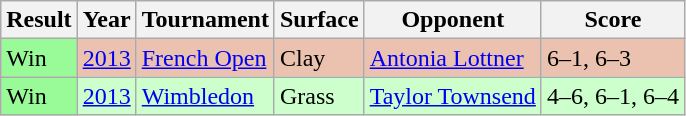<table class="sortable wikitable">
<tr>
<th>Result</th>
<th>Year</th>
<th>Tournament</th>
<th>Surface</th>
<th>Opponent</th>
<th>Score</th>
</tr>
<tr style="background:#ebc2af;">
<td bgcolor=98fb98>Win</td>
<td><a href='#'>2013</a></td>
<td><a href='#'>French Open</a></td>
<td>Clay</td>
<td> <a href='#'>Antonia Lottner</a></td>
<td>6–1, 6–3</td>
</tr>
<tr style="background:#ccffcc;">
<td bgcolor=98fb98>Win</td>
<td><a href='#'>2013</a></td>
<td><a href='#'>Wimbledon</a></td>
<td>Grass</td>
<td> <a href='#'>Taylor Townsend</a></td>
<td>4–6, 6–1, 6–4</td>
</tr>
</table>
